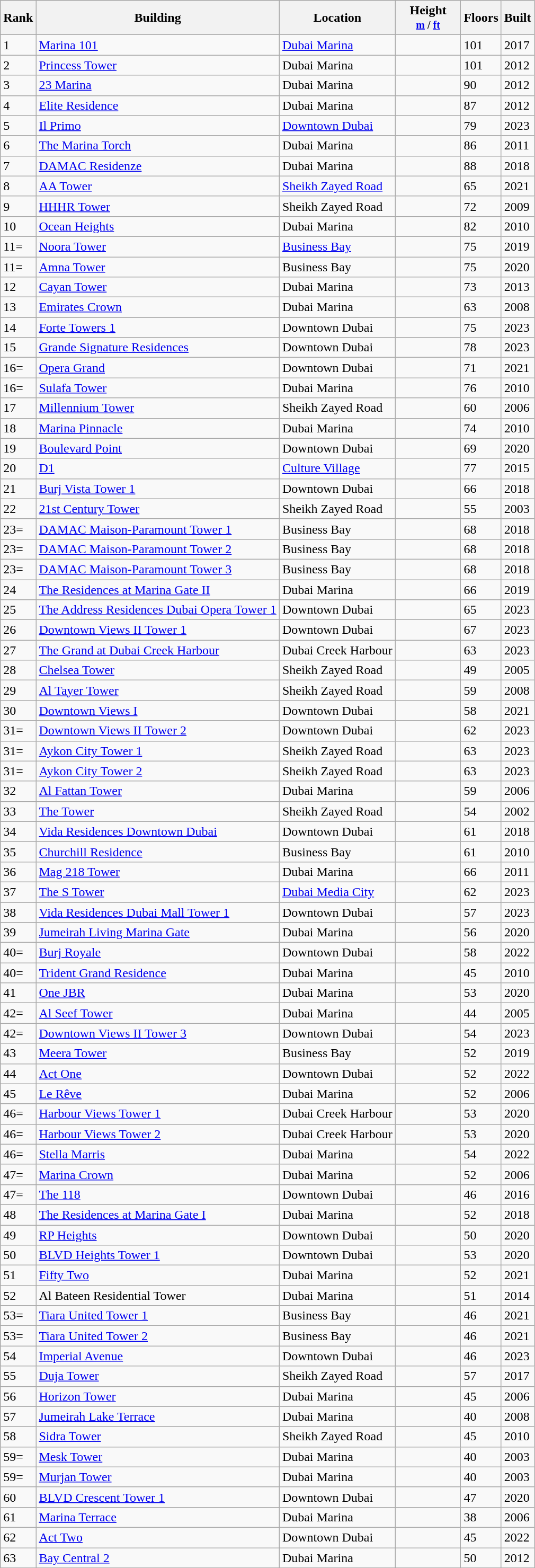<table class="wikitable sortable">
<tr>
<th>Rank</th>
<th>Building</th>
<th>Location</th>
<th width="75">Height<br><small><a href='#'>m</a> / <a href='#'>ft</a></small></th>
<th>Floors</th>
<th>Built</th>
</tr>
<tr>
<td>1</td>
<td><a href='#'>Marina 101</a></td>
<td><a href='#'>Dubai Marina</a></td>
<td style=white-space:nowrap></td>
<td>101</td>
<td>2017</td>
</tr>
<tr>
<td>2</td>
<td><a href='#'>Princess Tower</a></td>
<td>Dubai Marina</td>
<td style=white-space:nowrap></td>
<td>101</td>
<td>2012</td>
</tr>
<tr>
<td>3</td>
<td><a href='#'>23 Marina</a></td>
<td>Dubai Marina</td>
<td style=white-space:nowrap></td>
<td>90</td>
<td>2012</td>
</tr>
<tr>
<td>4</td>
<td><a href='#'>Elite Residence</a></td>
<td>Dubai Marina</td>
<td></td>
<td>87</td>
<td>2012</td>
</tr>
<tr>
<td>5</td>
<td><a href='#'>Il Primo</a></td>
<td><a href='#'>Downtown Dubai</a></td>
<td></td>
<td>79</td>
<td>2023</td>
</tr>
<tr>
<td>6</td>
<td><a href='#'>The Marina Torch</a></td>
<td>Dubai Marina</td>
<td></td>
<td>86</td>
<td>2011</td>
</tr>
<tr>
<td>7</td>
<td><a href='#'>DAMAC Residenze</a></td>
<td>Dubai Marina</td>
<td></td>
<td>88</td>
<td>2018</td>
</tr>
<tr>
<td>8</td>
<td><a href='#'>AA Tower</a></td>
<td><a href='#'>Sheikh Zayed Road</a></td>
<td></td>
<td>65</td>
<td>2021</td>
</tr>
<tr>
<td>9</td>
<td><a href='#'>HHHR Tower</a></td>
<td>Sheikh Zayed Road</td>
<td></td>
<td>72</td>
<td>2009</td>
</tr>
<tr>
<td>10</td>
<td><a href='#'>Ocean Heights</a></td>
<td>Dubai Marina</td>
<td></td>
<td>82</td>
<td>2010</td>
</tr>
<tr>
<td>11=</td>
<td><a href='#'>Noora Tower</a></td>
<td><a href='#'>Business Bay</a></td>
<td></td>
<td>75</td>
<td>2019</td>
</tr>
<tr>
<td>11=</td>
<td><a href='#'>Amna Tower</a></td>
<td>Business Bay</td>
<td></td>
<td>75</td>
<td>2020</td>
</tr>
<tr>
<td>12</td>
<td><a href='#'>Cayan Tower</a></td>
<td>Dubai Marina</td>
<td></td>
<td>73</td>
<td>2013</td>
</tr>
<tr>
<td>13</td>
<td><a href='#'>Emirates Crown</a></td>
<td>Dubai Marina</td>
<td></td>
<td>63</td>
<td>2008</td>
</tr>
<tr>
<td>14</td>
<td><a href='#'>Forte Towers 1</a></td>
<td>Downtown Dubai</td>
<td></td>
<td>75</td>
<td>2023</td>
</tr>
<tr>
<td>15</td>
<td><a href='#'>Grande Signature Residences</a></td>
<td>Downtown Dubai</td>
<td></td>
<td>78</td>
<td>2023</td>
</tr>
<tr>
<td>16=</td>
<td><a href='#'>Opera Grand</a></td>
<td>Downtown Dubai</td>
<td></td>
<td>71</td>
<td>2021</td>
</tr>
<tr>
<td>16=</td>
<td><a href='#'>Sulafa Tower</a></td>
<td>Dubai Marina</td>
<td></td>
<td>76</td>
<td>2010</td>
</tr>
<tr>
<td>17</td>
<td><a href='#'>Millennium Tower</a></td>
<td>Sheikh Zayed Road</td>
<td></td>
<td>60</td>
<td>2006</td>
</tr>
<tr>
<td>18</td>
<td><a href='#'>Marina Pinnacle</a></td>
<td>Dubai Marina</td>
<td></td>
<td>74</td>
<td>2010</td>
</tr>
<tr>
<td>19</td>
<td><a href='#'>Boulevard Point</a></td>
<td>Downtown Dubai</td>
<td></td>
<td>69</td>
<td>2020</td>
</tr>
<tr>
<td>20</td>
<td><a href='#'>D1</a></td>
<td><a href='#'>Culture Village</a></td>
<td></td>
<td>77</td>
<td>2015</td>
</tr>
<tr>
<td>21</td>
<td><a href='#'>Burj Vista Tower 1</a></td>
<td>Downtown Dubai</td>
<td></td>
<td>66</td>
<td>2018</td>
</tr>
<tr>
<td>22</td>
<td><a href='#'>21st Century Tower</a></td>
<td>Sheikh Zayed Road</td>
<td></td>
<td>55</td>
<td>2003</td>
</tr>
<tr>
<td>23=</td>
<td><a href='#'>DAMAC Maison-Paramount Tower 1</a></td>
<td>Business Bay</td>
<td></td>
<td>68</td>
<td>2018</td>
</tr>
<tr>
<td>23=</td>
<td><a href='#'>DAMAC Maison-Paramount Tower 2</a></td>
<td>Business Bay</td>
<td></td>
<td>68</td>
<td>2018</td>
</tr>
<tr>
<td>23=</td>
<td><a href='#'>DAMAC Maison-Paramount Tower 3</a></td>
<td>Business Bay</td>
<td></td>
<td>68</td>
<td>2018</td>
</tr>
<tr>
<td>24</td>
<td><a href='#'>The Residences at Marina Gate II</a></td>
<td>Dubai Marina</td>
<td></td>
<td>66</td>
<td>2019</td>
</tr>
<tr>
<td>25</td>
<td><a href='#'>The Address Residences Dubai Opera Tower 1</a></td>
<td>Downtown Dubai</td>
<td></td>
<td>65</td>
<td>2023</td>
</tr>
<tr>
<td>26</td>
<td><a href='#'>Downtown Views II Tower 1</a></td>
<td>Downtown Dubai</td>
<td></td>
<td>67</td>
<td>2023</td>
</tr>
<tr>
<td>27</td>
<td><a href='#'>The Grand at Dubai Creek Harbour</a></td>
<td>Dubai Creek Harbour</td>
<td></td>
<td>63</td>
<td>2023</td>
</tr>
<tr>
<td>28</td>
<td><a href='#'>Chelsea Tower</a></td>
<td>Sheikh Zayed Road</td>
<td></td>
<td>49</td>
<td>2005</td>
</tr>
<tr>
<td>29</td>
<td><a href='#'>Al Tayer Tower</a></td>
<td>Sheikh Zayed Road</td>
<td></td>
<td>59</td>
<td>2008</td>
</tr>
<tr>
<td>30</td>
<td><a href='#'>Downtown Views I</a></td>
<td>Downtown Dubai</td>
<td></td>
<td>58</td>
<td>2021</td>
</tr>
<tr>
<td>31=</td>
<td><a href='#'>Downtown Views II Tower 2</a></td>
<td>Downtown Dubai</td>
<td></td>
<td>62</td>
<td>2023</td>
</tr>
<tr>
<td>31=</td>
<td><a href='#'>Aykon City Tower 1</a></td>
<td>Sheikh Zayed Road</td>
<td></td>
<td>63</td>
<td>2023</td>
</tr>
<tr>
<td>31=</td>
<td><a href='#'>Aykon City Tower 2</a></td>
<td>Sheikh Zayed Road</td>
<td></td>
<td>63</td>
<td>2023</td>
</tr>
<tr>
<td>32</td>
<td><a href='#'>Al Fattan Tower</a></td>
<td>Dubai Marina</td>
<td></td>
<td>59</td>
<td>2006</td>
</tr>
<tr>
<td>33</td>
<td><a href='#'>The Tower</a></td>
<td>Sheikh Zayed Road</td>
<td></td>
<td>54</td>
<td>2002</td>
</tr>
<tr>
<td>34</td>
<td><a href='#'>Vida Residences Downtown Dubai</a></td>
<td>Downtown Dubai</td>
<td></td>
<td>61</td>
<td>2018</td>
</tr>
<tr>
<td>35</td>
<td><a href='#'>Churchill Residence</a></td>
<td>Business Bay</td>
<td></td>
<td>61</td>
<td>2010</td>
</tr>
<tr>
<td>36</td>
<td><a href='#'>Mag 218 Tower</a></td>
<td>Dubai Marina</td>
<td></td>
<td>66</td>
<td>2011</td>
</tr>
<tr>
<td>37</td>
<td><a href='#'>The S Tower</a></td>
<td><a href='#'>Dubai Media City</a></td>
<td></td>
<td>62</td>
<td>2023</td>
</tr>
<tr>
<td>38</td>
<td><a href='#'>Vida Residences Dubai Mall Tower 1</a></td>
<td>Downtown Dubai</td>
<td></td>
<td>57</td>
<td>2023</td>
</tr>
<tr>
<td>39</td>
<td><a href='#'>Jumeirah Living Marina Gate</a></td>
<td>Dubai Marina</td>
<td></td>
<td>56</td>
<td>2020</td>
</tr>
<tr>
<td>40=</td>
<td><a href='#'>Burj Royale</a></td>
<td>Downtown Dubai</td>
<td></td>
<td>58</td>
<td>2022</td>
</tr>
<tr>
<td>40=</td>
<td><a href='#'>Trident Grand Residence</a></td>
<td>Dubai Marina</td>
<td></td>
<td>45</td>
<td>2010</td>
</tr>
<tr>
<td>41</td>
<td><a href='#'>One JBR</a></td>
<td>Dubai Marina</td>
<td></td>
<td>53</td>
<td>2020</td>
</tr>
<tr>
<td>42=</td>
<td><a href='#'>Al Seef Tower</a></td>
<td>Dubai Marina</td>
<td></td>
<td>44</td>
<td>2005</td>
</tr>
<tr>
<td>42=</td>
<td><a href='#'>Downtown Views II Tower 3</a></td>
<td>Downtown Dubai</td>
<td></td>
<td>54</td>
<td>2023</td>
</tr>
<tr>
<td>43</td>
<td><a href='#'>Meera Tower</a></td>
<td>Business Bay</td>
<td></td>
<td>52</td>
<td>2019</td>
</tr>
<tr>
<td>44</td>
<td><a href='#'>Act One</a></td>
<td>Downtown Dubai</td>
<td></td>
<td>52</td>
<td>2022</td>
</tr>
<tr>
<td>45</td>
<td><a href='#'>Le Rêve</a></td>
<td>Dubai Marina</td>
<td></td>
<td>52</td>
<td>2006</td>
</tr>
<tr>
<td>46=</td>
<td><a href='#'>Harbour Views Tower 1</a></td>
<td>Dubai Creek Harbour</td>
<td></td>
<td>53</td>
<td>2020</td>
</tr>
<tr>
<td>46=</td>
<td><a href='#'>Harbour Views Tower 2</a></td>
<td>Dubai Creek Harbour</td>
<td></td>
<td>53</td>
<td>2020</td>
</tr>
<tr>
<td>46=</td>
<td><a href='#'>Stella Marris</a></td>
<td>Dubai Marina</td>
<td></td>
<td>54</td>
<td>2022</td>
</tr>
<tr>
<td>47=</td>
<td><a href='#'>Marina Crown</a></td>
<td>Dubai Marina</td>
<td></td>
<td>52</td>
<td>2006</td>
</tr>
<tr>
<td>47=</td>
<td><a href='#'>The 118</a></td>
<td>Downtown Dubai</td>
<td></td>
<td>46</td>
<td>2016</td>
</tr>
<tr>
<td>48</td>
<td><a href='#'>The Residences at Marina Gate I</a></td>
<td>Dubai Marina</td>
<td></td>
<td>52</td>
<td>2018</td>
</tr>
<tr>
<td>49</td>
<td><a href='#'>RP Heights</a></td>
<td>Downtown Dubai</td>
<td></td>
<td>50</td>
<td>2020</td>
</tr>
<tr>
<td>50</td>
<td><a href='#'>BLVD Heights Tower 1</a></td>
<td>Downtown Dubai</td>
<td></td>
<td>53</td>
<td>2020</td>
</tr>
<tr>
<td>51</td>
<td><a href='#'>Fifty Two</a></td>
<td>Dubai Marina</td>
<td></td>
<td>52</td>
<td>2021</td>
</tr>
<tr>
<td>52</td>
<td>Al Bateen Residential Tower</td>
<td>Dubai Marina</td>
<td></td>
<td>51</td>
<td>2014</td>
</tr>
<tr>
<td>53=</td>
<td><a href='#'>Tiara United Tower 1</a></td>
<td>Business Bay</td>
<td></td>
<td>46</td>
<td>2021</td>
</tr>
<tr>
<td>53=</td>
<td><a href='#'>Tiara United Tower 2</a></td>
<td>Business Bay</td>
<td></td>
<td>46</td>
<td>2021</td>
</tr>
<tr>
<td>54</td>
<td><a href='#'>Imperial Avenue</a></td>
<td>Downtown Dubai</td>
<td></td>
<td>46</td>
<td>2023</td>
</tr>
<tr>
<td>55</td>
<td><a href='#'>Duja Tower</a></td>
<td>Sheikh Zayed Road</td>
<td></td>
<td>57</td>
<td>2017</td>
</tr>
<tr>
<td>56</td>
<td><a href='#'>Horizon Tower</a></td>
<td>Dubai Marina</td>
<td></td>
<td>45</td>
<td>2006</td>
</tr>
<tr>
<td>57</td>
<td><a href='#'>Jumeirah Lake Terrace</a></td>
<td>Dubai Marina</td>
<td></td>
<td>40</td>
<td>2008</td>
</tr>
<tr>
<td>58</td>
<td><a href='#'>Sidra Tower</a></td>
<td>Sheikh Zayed Road</td>
<td></td>
<td>45</td>
<td>2010</td>
</tr>
<tr>
<td>59=</td>
<td><a href='#'>Mesk Tower</a></td>
<td>Dubai Marina</td>
<td></td>
<td>40</td>
<td>2003</td>
</tr>
<tr>
<td>59=</td>
<td><a href='#'>Murjan Tower</a></td>
<td>Dubai Marina</td>
<td></td>
<td>40</td>
<td>2003</td>
</tr>
<tr>
<td>60</td>
<td><a href='#'>BLVD Crescent Tower 1</a></td>
<td>Downtown Dubai</td>
<td></td>
<td>47</td>
<td>2020</td>
</tr>
<tr>
<td>61</td>
<td><a href='#'>Marina Terrace</a></td>
<td>Dubai Marina</td>
<td></td>
<td>38</td>
<td>2006</td>
</tr>
<tr>
<td>62</td>
<td><a href='#'>Act Two</a></td>
<td>Downtown Dubai</td>
<td></td>
<td>45</td>
<td>2022</td>
</tr>
<tr>
<td>63</td>
<td><a href='#'>Bay Central 2</a></td>
<td>Dubai Marina</td>
<td></td>
<td>50</td>
<td>2012</td>
</tr>
<tr>
</tr>
</table>
